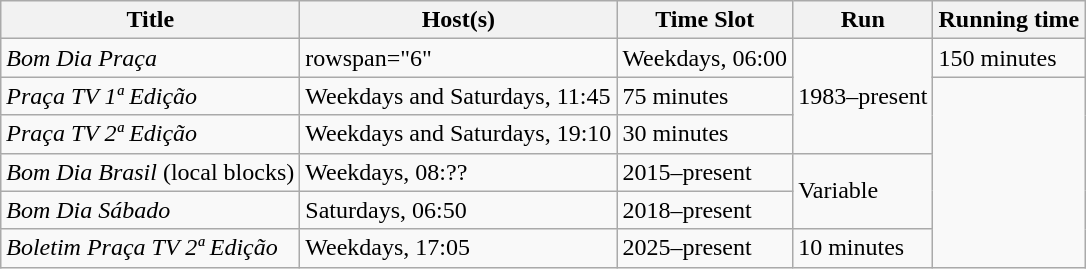<table class="wikitable">
<tr>
<th>Title</th>
<th>Host(s)</th>
<th>Time Slot</th>
<th>Run</th>
<th>Running time</th>
</tr>
<tr>
<td><em>Bom Dia Praça</em></td>
<td>rowspan="6" </td>
<td>Weekdays, 06:00</td>
<td rowspan="3">1983–present</td>
<td>150 minutes</td>
</tr>
<tr>
<td><em>Praça TV 1ª Edição</em></td>
<td>Weekdays and Saturdays, 11:45</td>
<td>75 minutes</td>
</tr>
<tr>
<td><em>Praça TV 2ª Edição</em></td>
<td>Weekdays and Saturdays, 19:10</td>
<td>30 minutes</td>
</tr>
<tr>
<td><em>Bom Dia Brasil</em> (local blocks)</td>
<td>Weekdays, 08:??</td>
<td>2015–present</td>
<td rowspan = 2>Variable</td>
</tr>
<tr>
<td><em>Bom Dia Sábado</em></td>
<td>Saturdays, 06:50</td>
<td>2018–present</td>
</tr>
<tr>
<td><em>Boletim Praça TV 2ª Edição</em></td>
<td>Weekdays, 17:05</td>
<td>2025–present</td>
<td>10 minutes</td>
</tr>
</table>
